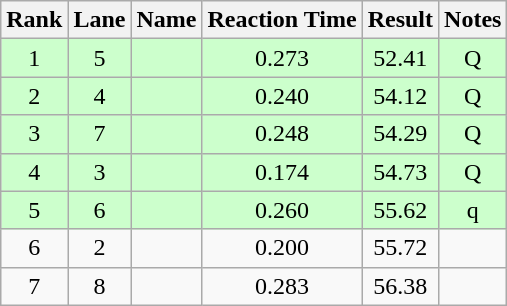<table class="wikitable" style="text-align:center">
<tr>
<th>Rank</th>
<th>Lane</th>
<th>Name</th>
<th>Reaction Time</th>
<th>Result</th>
<th>Notes</th>
</tr>
<tr bgcolor=ccffcc>
<td>1</td>
<td>5</td>
<td align="left"></td>
<td>0.273</td>
<td>52.41</td>
<td>Q</td>
</tr>
<tr bgcolor=ccffcc>
<td>2</td>
<td>4</td>
<td align="left"></td>
<td>0.240</td>
<td>54.12</td>
<td>Q</td>
</tr>
<tr bgcolor=ccffcc>
<td>3</td>
<td>7</td>
<td align="left"></td>
<td>0.248</td>
<td>54.29</td>
<td>Q</td>
</tr>
<tr bgcolor=ccffcc>
<td>4</td>
<td>3</td>
<td align="left"></td>
<td>0.174</td>
<td>54.73</td>
<td>Q</td>
</tr>
<tr bgcolor=ccffcc>
<td>5</td>
<td>6</td>
<td align="left"></td>
<td>0.260</td>
<td>55.62</td>
<td>q</td>
</tr>
<tr>
<td>6</td>
<td>2</td>
<td align="left"></td>
<td>0.200</td>
<td>55.72</td>
<td></td>
</tr>
<tr>
<td>7</td>
<td>8</td>
<td align="left"></td>
<td>0.283</td>
<td>56.38</td>
<td></td>
</tr>
</table>
